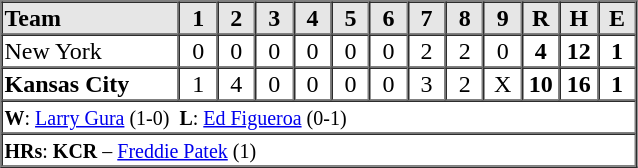<table border=1 cellspacing=0 width=425 style="margin-left:3em;">
<tr style="text-align:center; background-color:#e6e6e6;">
<th align=left width=28%>Team</th>
<th width=6%>1</th>
<th width=6%>2</th>
<th width=6%>3</th>
<th width=6%>4</th>
<th width=6%>5</th>
<th width=6%>6</th>
<th width=6%>7</th>
<th width=6%>8</th>
<th width=6%>9</th>
<th width=6%>R</th>
<th width=6%>H</th>
<th width=6%>E</th>
</tr>
<tr style="text-align:center;">
<td align=left>New York</td>
<td>0</td>
<td>0</td>
<td>0</td>
<td>0</td>
<td>0</td>
<td>0</td>
<td>2</td>
<td>2</td>
<td>0</td>
<td><strong>4</strong></td>
<td><strong>12</strong></td>
<td><strong>1</strong></td>
</tr>
<tr style="text-align:center;">
<td align=left><strong>Kansas City</strong></td>
<td>1</td>
<td>4</td>
<td>0</td>
<td>0</td>
<td>0</td>
<td>0</td>
<td>3</td>
<td>2</td>
<td>X</td>
<td><strong>10</strong></td>
<td><strong>16</strong></td>
<td><strong>1</strong></td>
</tr>
<tr style="text-align:left;">
<td colspan=13><small><strong>W</strong>: <a href='#'>Larry Gura</a> (1-0)  <strong>L</strong>: <a href='#'>Ed Figueroa</a> (0-1)</small></td>
</tr>
<tr style="text-align:left;">
<td colspan=13><small><strong>HRs</strong>: <strong>KCR</strong> – <a href='#'>Freddie Patek</a> (1)</small></td>
</tr>
</table>
